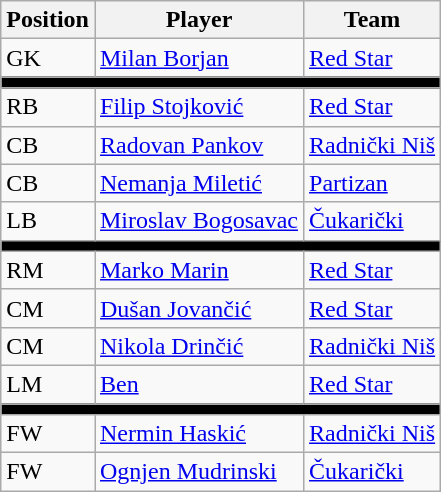<table class="wikitable">
<tr>
<th>Position</th>
<th>Player</th>
<th>Team</th>
</tr>
<tr>
<td>GK</td>
<td> <a href='#'>Milan Borjan</a></td>
<td><a href='#'>Red Star</a></td>
</tr>
<tr>
<td colspan=3 style="background: black"></td>
</tr>
<tr>
<td>RB</td>
<td> <a href='#'>Filip Stojković</a></td>
<td><a href='#'>Red Star</a></td>
</tr>
<tr>
<td>CB</td>
<td> <a href='#'>Radovan Pankov</a></td>
<td><a href='#'>Radnički Niš</a></td>
</tr>
<tr>
<td>CB</td>
<td> <a href='#'>Nemanja Miletić</a></td>
<td><a href='#'>Partizan</a></td>
</tr>
<tr>
<td>LB</td>
<td> <a href='#'>Miroslav Bogosavac</a></td>
<td><a href='#'>Čukarički</a></td>
</tr>
<tr>
<td colspan=3 style="background: black"></td>
</tr>
<tr>
<td>RM</td>
<td> <a href='#'>Marko Marin</a></td>
<td><a href='#'>Red Star</a></td>
</tr>
<tr>
<td>CM</td>
<td> <a href='#'>Dušan Jovančić</a></td>
<td><a href='#'>Red Star</a></td>
</tr>
<tr>
<td>CM</td>
<td> <a href='#'>Nikola Drinčić</a></td>
<td><a href='#'>Radnički Niš</a></td>
</tr>
<tr>
<td>LM</td>
<td> <a href='#'>Ben</a></td>
<td><a href='#'>Red Star</a></td>
</tr>
<tr>
<td colspan=3 style="background: black"></td>
</tr>
<tr>
<td>FW</td>
<td> <a href='#'>Nermin Haskić</a></td>
<td><a href='#'>Radnički Niš</a></td>
</tr>
<tr>
<td>FW</td>
<td> <a href='#'>Ognjen Mudrinski</a></td>
<td><a href='#'>Čukarički</a></td>
</tr>
</table>
